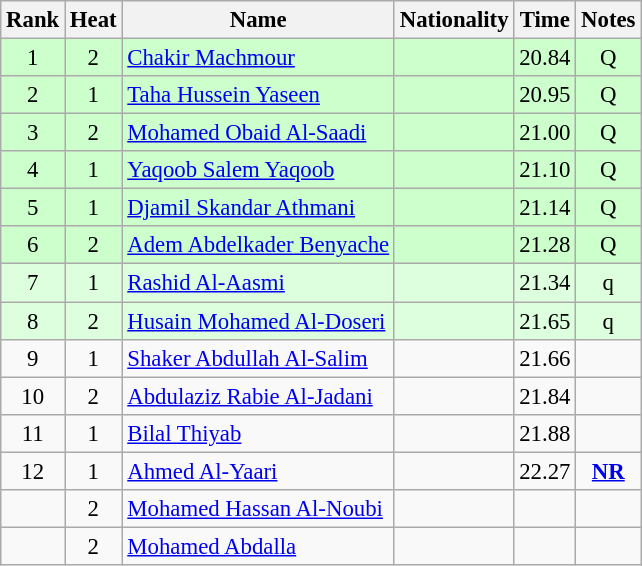<table class="wikitable sortable" style="text-align:center;font-size:95%">
<tr>
<th>Rank</th>
<th>Heat</th>
<th>Name</th>
<th>Nationality</th>
<th>Time</th>
<th>Notes</th>
</tr>
<tr bgcolor=ccffcc>
<td>1</td>
<td>2</td>
<td align=left><a href='#'>Chakir Machmour</a></td>
<td align=left></td>
<td>20.84</td>
<td>Q</td>
</tr>
<tr bgcolor=ccffcc>
<td>2</td>
<td>1</td>
<td align=left><a href='#'>Taha Hussein Yaseen</a></td>
<td align=left></td>
<td>20.95</td>
<td>Q</td>
</tr>
<tr bgcolor=ccffcc>
<td>3</td>
<td>2</td>
<td align=left><a href='#'>Mohamed Obaid Al-Saadi</a></td>
<td align=left></td>
<td>21.00</td>
<td>Q</td>
</tr>
<tr bgcolor=ccffcc>
<td>4</td>
<td>1</td>
<td align=left><a href='#'>Yaqoob Salem Yaqoob</a></td>
<td align=left></td>
<td>21.10</td>
<td>Q</td>
</tr>
<tr bgcolor=ccffcc>
<td>5</td>
<td>1</td>
<td align=left><a href='#'>Djamil Skandar Athmani</a></td>
<td align=left></td>
<td>21.14</td>
<td>Q</td>
</tr>
<tr bgcolor=ccffcc>
<td>6</td>
<td>2</td>
<td align=left><a href='#'>Adem Abdelkader Benyache</a></td>
<td align=left></td>
<td>21.28</td>
<td>Q</td>
</tr>
<tr bgcolor=ddffdd>
<td>7</td>
<td>1</td>
<td align=left><a href='#'>Rashid Al-Aasmi</a></td>
<td align=left></td>
<td>21.34</td>
<td>q</td>
</tr>
<tr bgcolor=ddffdd>
<td>8</td>
<td>2</td>
<td align=left><a href='#'>Husain Mohamed Al-Doseri</a></td>
<td align=left></td>
<td>21.65</td>
<td>q</td>
</tr>
<tr>
<td>9</td>
<td>1</td>
<td align=left><a href='#'>Shaker Abdullah Al-Salim</a></td>
<td align=left></td>
<td>21.66</td>
<td></td>
</tr>
<tr>
<td>10</td>
<td>2</td>
<td align=left><a href='#'>Abdulaziz Rabie Al-Jadani</a></td>
<td align=left></td>
<td>21.84</td>
<td></td>
</tr>
<tr>
<td>11</td>
<td>1</td>
<td align=left><a href='#'>Bilal Thiyab</a></td>
<td align=left></td>
<td>21.88</td>
<td></td>
</tr>
<tr>
<td>12</td>
<td>1</td>
<td align=left><a href='#'>Ahmed Al-Yaari</a></td>
<td align=left></td>
<td>22.27</td>
<td><strong><a href='#'>NR</a></strong></td>
</tr>
<tr>
<td></td>
<td>2</td>
<td align=left><a href='#'>Mohamed Hassan Al-Noubi</a></td>
<td align=left></td>
<td></td>
<td></td>
</tr>
<tr>
<td></td>
<td>2</td>
<td align=left><a href='#'>Mohamed Abdalla</a></td>
<td align=left></td>
<td></td>
<td></td>
</tr>
</table>
